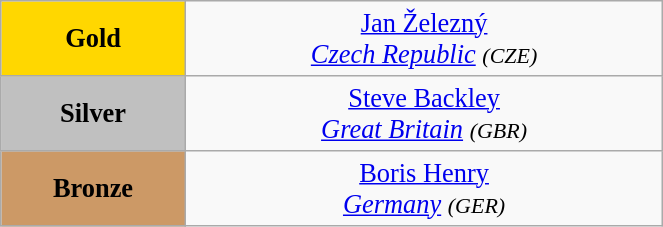<table class="wikitable" style=" text-align:center; font-size:110%;" width="35%">
<tr>
<td bgcolor="gold"><strong>Gold</strong></td>
<td> <a href='#'>Jan Železný</a><br><em><a href='#'>Czech Republic</a> <small>(CZE)</small></em></td>
</tr>
<tr>
<td bgcolor="silver"><strong>Silver</strong></td>
<td> <a href='#'>Steve Backley</a><br><em><a href='#'>Great Britain</a> <small>(GBR)</small></em></td>
</tr>
<tr>
<td bgcolor="CC9966"><strong>Bronze</strong></td>
<td> <a href='#'>Boris Henry</a><br><em><a href='#'>Germany</a> <small>(GER)</small></em></td>
</tr>
</table>
